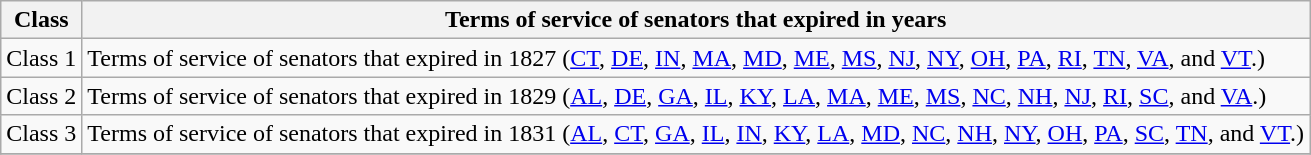<table class="wikitable sortable">
<tr valign=bottom>
<th>Class</th>
<th>Terms of service of senators that expired in years</th>
</tr>
<tr>
<td>Class 1</td>
<td>Terms of service of senators that expired in 1827 (<a href='#'>CT</a>, <a href='#'>DE</a>, <a href='#'>IN</a>, <a href='#'>MA</a>, <a href='#'>MD</a>, <a href='#'>ME</a>, <a href='#'>MS</a>, <a href='#'>NJ</a>, <a href='#'>NY</a>, <a href='#'>OH</a>, <a href='#'>PA</a>, <a href='#'>RI</a>, <a href='#'>TN</a>, <a href='#'>VA</a>, and <a href='#'>VT</a>.)</td>
</tr>
<tr>
<td>Class 2</td>
<td>Terms of service of senators that expired in 1829 (<a href='#'>AL</a>, <a href='#'>DE</a>, <a href='#'>GA</a>, <a href='#'>IL</a>, <a href='#'>KY</a>, <a href='#'>LA</a>, <a href='#'>MA</a>, <a href='#'>ME</a>, <a href='#'>MS</a>, <a href='#'>NC</a>, <a href='#'>NH</a>, <a href='#'>NJ</a>, <a href='#'>RI</a>, <a href='#'>SC</a>, and <a href='#'>VA</a>.)</td>
</tr>
<tr>
<td>Class 3</td>
<td>Terms of service of senators that expired in 1831 (<a href='#'>AL</a>, <a href='#'>CT</a>, <a href='#'>GA</a>, <a href='#'>IL</a>, <a href='#'>IN</a>, <a href='#'>KY</a>, <a href='#'>LA</a>, <a href='#'>MD</a>, <a href='#'>NC</a>, <a href='#'>NH</a>, <a href='#'>NY</a>, <a href='#'>OH</a>, <a href='#'>PA</a>, <a href='#'>SC</a>, <a href='#'>TN</a>, and <a href='#'>VT</a>.)</td>
</tr>
<tr>
</tr>
</table>
